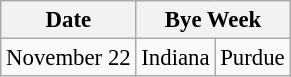<table class="wikitable" style="font-size:95%;">
<tr>
<th>Date</th>
<th colspan="2">Bye Week</th>
</tr>
<tr>
<td>November 22</td>
<td>Indiana</td>
<td>Purdue</td>
</tr>
</table>
